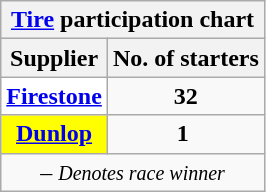<table class="wikitable">
<tr>
<th colspan=2><a href='#'>Tire</a> participation chart</th>
</tr>
<tr>
<th>Supplier</th>
<th>No. of starters</th>
</tr>
<tr>
<td align="center" style="background:white;"><strong><a href='#'><span>Firestone</span></a></strong></td>
<td align="center"><strong>32</strong></td>
</tr>
<tr>
<td align="center" style="background:yellow;"><strong><a href='#'><span>Dunlop</span></a></strong></td>
<td align="center"><strong>1</strong> </td>
</tr>
<tr>
<td colspan=2 align=center> – <em><small>Denotes race winner</small></em></td>
</tr>
</table>
